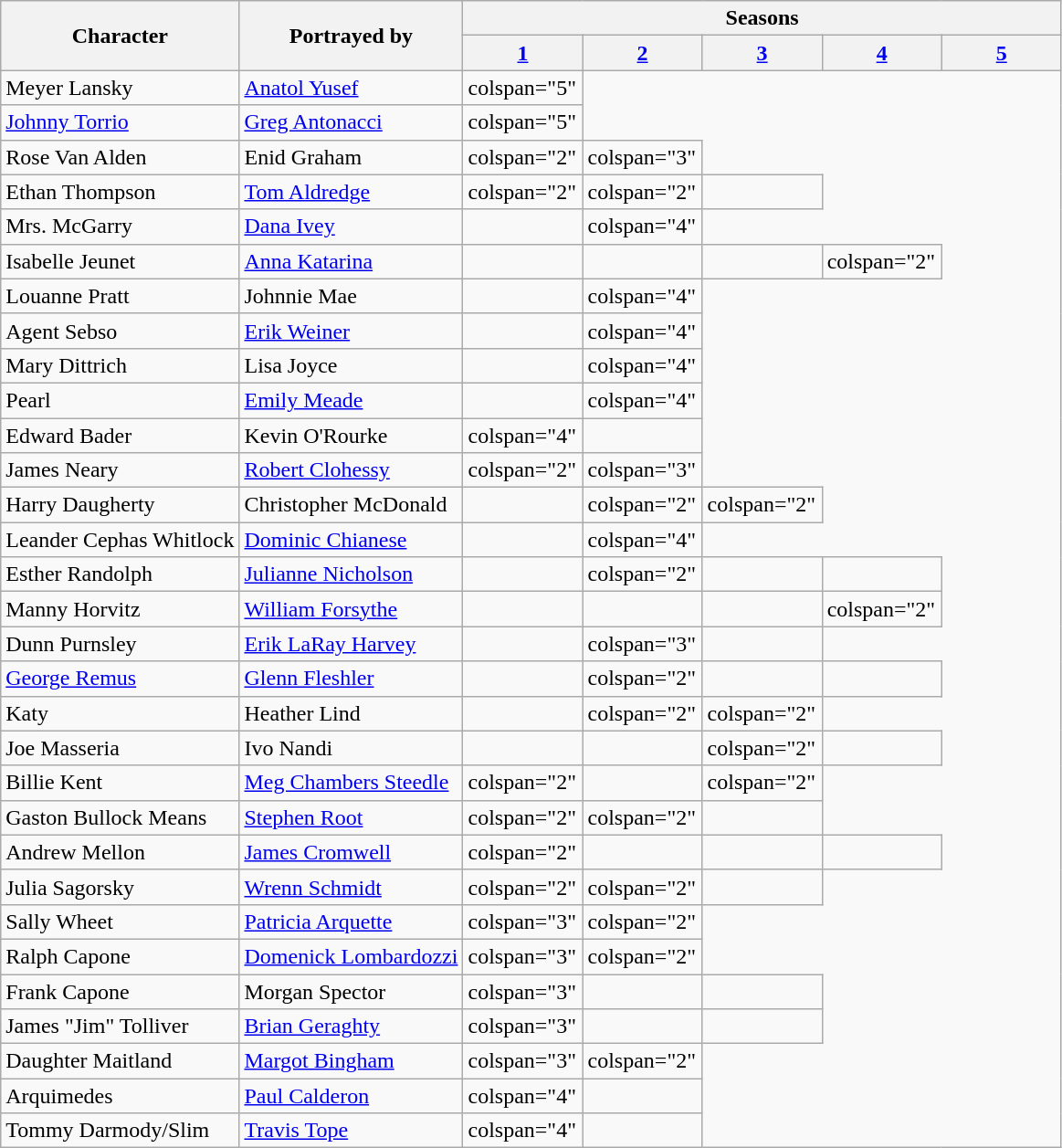<table class="wikitable sortable" border="1" text-align:left;">
<tr>
<th rowspan="2" align="center style="width:250px;">Character</th>
<th rowspan="2" align="center style="width:250px;">Portrayed by</th>
<th colspan="5" align="center">Seasons</th>
</tr>
<tr>
<th style="width:80px;"><a href='#'>1</a></th>
<th style="width:80px;"><a href='#'>2</a></th>
<th style="width:80px;"><a href='#'>3</a></th>
<th style="width:80px;"><a href='#'>4</a></th>
<th style="width:80px;"><a href='#'>5</a></th>
</tr>
<tr>
<td>Meyer Lansky</td>
<td><a href='#'>Anatol Yusef</a></td>
<td>colspan="5" </td>
</tr>
<tr>
<td><a href='#'>Johnny Torrio</a></td>
<td><a href='#'>Greg Antonacci</a></td>
<td>colspan="5" </td>
</tr>
<tr>
<td>Rose Van Alden</td>
<td>Enid Graham</td>
<td>colspan="2" </td>
<td>colspan="3" </td>
</tr>
<tr>
<td>Ethan Thompson</td>
<td><a href='#'>Tom Aldredge</a></td>
<td>colspan="2" </td>
<td>colspan="2" </td>
<td></td>
</tr>
<tr>
<td>Mrs. McGarry</td>
<td><a href='#'>Dana Ivey</a></td>
<td></td>
<td>colspan="4" </td>
</tr>
<tr>
<td>Isabelle Jeunet</td>
<td><a href='#'>Anna Katarina</a></td>
<td></td>
<td></td>
<td></td>
<td>colspan="2" </td>
</tr>
<tr>
<td>Louanne Pratt</td>
<td>Johnnie Mae</td>
<td></td>
<td>colspan="4" </td>
</tr>
<tr>
<td>Agent Sebso</td>
<td><a href='#'>Erik Weiner</a></td>
<td></td>
<td>colspan="4" </td>
</tr>
<tr>
<td>Mary Dittrich</td>
<td>Lisa Joyce</td>
<td></td>
<td>colspan="4" </td>
</tr>
<tr>
<td>Pearl</td>
<td><a href='#'>Emily Meade</a></td>
<td></td>
<td>colspan="4" </td>
</tr>
<tr>
<td>Edward Bader</td>
<td>Kevin O'Rourke</td>
<td>colspan="4" </td>
<td></td>
</tr>
<tr>
<td>James Neary</td>
<td><a href='#'>Robert Clohessy</a></td>
<td>colspan="2" </td>
<td>colspan="3" </td>
</tr>
<tr>
<td>Harry Daugherty</td>
<td>Christopher McDonald</td>
<td></td>
<td>colspan="2" </td>
<td>colspan="2" </td>
</tr>
<tr>
<td>Leander Cephas Whitlock</td>
<td><a href='#'>Dominic Chianese</a></td>
<td></td>
<td>colspan="4" </td>
</tr>
<tr>
<td>Esther Randolph</td>
<td><a href='#'>Julianne Nicholson</a></td>
<td></td>
<td>colspan="2" </td>
<td></td>
<td></td>
</tr>
<tr>
<td>Manny Horvitz</td>
<td><a href='#'>William Forsythe</a></td>
<td></td>
<td></td>
<td></td>
<td>colspan="2" </td>
</tr>
<tr>
<td>Dunn Purnsley</td>
<td><a href='#'>Erik LaRay Harvey</a></td>
<td></td>
<td>colspan="3" </td>
<td></td>
</tr>
<tr>
<td><a href='#'>George Remus</a></td>
<td><a href='#'>Glenn Fleshler</a></td>
<td></td>
<td>colspan="2" </td>
<td></td>
<td></td>
</tr>
<tr>
<td>Katy</td>
<td>Heather Lind</td>
<td></td>
<td>colspan="2" </td>
<td>colspan="2" </td>
</tr>
<tr>
<td>Joe Masseria</td>
<td>Ivo Nandi</td>
<td></td>
<td></td>
<td>colspan="2" </td>
<td></td>
</tr>
<tr>
<td>Billie Kent</td>
<td><a href='#'>Meg Chambers Steedle</a></td>
<td>colspan="2" </td>
<td></td>
<td>colspan="2" </td>
</tr>
<tr>
<td>Gaston Bullock Means</td>
<td><a href='#'>Stephen Root</a></td>
<td>colspan="2" </td>
<td>colspan="2" </td>
<td></td>
</tr>
<tr>
<td>Andrew Mellon</td>
<td><a href='#'>James Cromwell</a></td>
<td>colspan="2" </td>
<td></td>
<td></td>
<td></td>
</tr>
<tr>
<td>Julia Sagorsky</td>
<td><a href='#'>Wrenn Schmidt</a></td>
<td>colspan="2" </td>
<td>colspan="2" </td>
<td></td>
</tr>
<tr>
<td>Sally Wheet</td>
<td><a href='#'>Patricia Arquette</a></td>
<td>colspan="3" </td>
<td>colspan="2" </td>
</tr>
<tr>
<td>Ralph Capone</td>
<td><a href='#'>Domenick Lombardozzi</a></td>
<td>colspan="3" </td>
<td>colspan="2" </td>
</tr>
<tr>
<td>Frank Capone</td>
<td>Morgan Spector</td>
<td>colspan="3" </td>
<td></td>
<td></td>
</tr>
<tr>
<td>James "Jim" Tolliver</td>
<td><a href='#'>Brian Geraghty</a></td>
<td>colspan="3" </td>
<td></td>
<td></td>
</tr>
<tr>
<td>Daughter Maitland</td>
<td><a href='#'>Margot Bingham</a></td>
<td>colspan="3" </td>
<td>colspan="2" </td>
</tr>
<tr>
<td>Arquimedes</td>
<td><a href='#'>Paul Calderon</a></td>
<td>colspan="4" </td>
<td></td>
</tr>
<tr>
<td>Tommy Darmody/Slim</td>
<td><a href='#'>Travis Tope</a></td>
<td>colspan="4" </td>
<td></td>
</tr>
</table>
